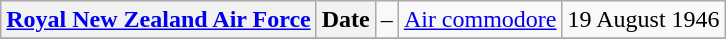<table class="wikitable">
<tr>
<th><a href='#'>Royal New Zealand Air Force</a></th>
<th>Date</th>
<td>–</td>
<td> <a href='#'>Air commodore</a></td>
<td>19 August 1946</td>
</tr>
<tr>
</tr>
</table>
